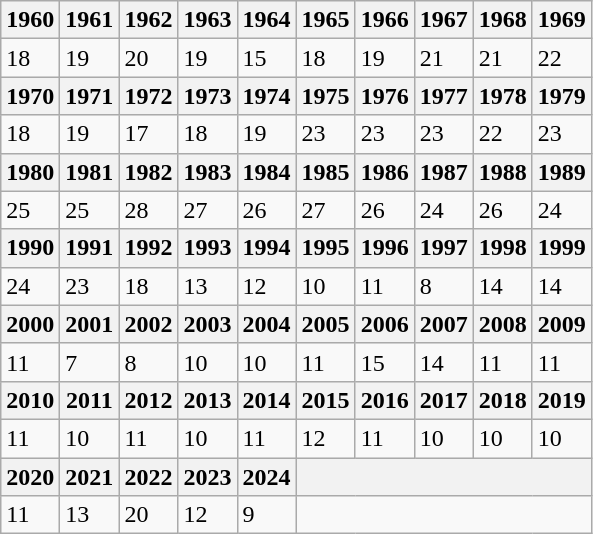<table class="wikitable">
<tr>
<th>1960</th>
<th>1961</th>
<th>1962</th>
<th>1963</th>
<th>1964</th>
<th>1965</th>
<th>1966</th>
<th>1967</th>
<th>1968</th>
<th>1969</th>
</tr>
<tr>
<td> 18</td>
<td> 19</td>
<td> 20</td>
<td> 19</td>
<td> 15</td>
<td> 18</td>
<td> 19</td>
<td> 21</td>
<td> 21</td>
<td> 22</td>
</tr>
<tr>
<th>1970</th>
<th>1971</th>
<th>1972</th>
<th>1973</th>
<th>1974</th>
<th>1975</th>
<th>1976</th>
<th>1977</th>
<th>1978</th>
<th>1979</th>
</tr>
<tr>
<td> 18</td>
<td> 19</td>
<td> 17</td>
<td> 18</td>
<td> 19</td>
<td> 23</td>
<td> 23</td>
<td> 23</td>
<td> 22</td>
<td> 23</td>
</tr>
<tr>
<th>1980</th>
<th>1981</th>
<th>1982</th>
<th>1983</th>
<th>1984</th>
<th>1985</th>
<th>1986</th>
<th>1987</th>
<th>1988</th>
<th>1989</th>
</tr>
<tr>
<td> 25</td>
<td> 25</td>
<td> 28</td>
<td> 27</td>
<td> 26</td>
<td> 27</td>
<td> 26</td>
<td> 24</td>
<td> 26</td>
<td> 24</td>
</tr>
<tr>
<th>1990</th>
<th>1991</th>
<th>1992</th>
<th>1993</th>
<th>1994</th>
<th>1995</th>
<th>1996</th>
<th>1997</th>
<th>1998</th>
<th>1999</th>
</tr>
<tr>
<td> 24</td>
<td> 23</td>
<td> 18</td>
<td> 13</td>
<td> 12</td>
<td> 10</td>
<td> 11</td>
<td> 8</td>
<td> 14</td>
<td> 14</td>
</tr>
<tr>
<th>2000</th>
<th>2001</th>
<th>2002</th>
<th>2003</th>
<th>2004</th>
<th>2005</th>
<th>2006</th>
<th>2007</th>
<th>2008</th>
<th>2009</th>
</tr>
<tr>
<td> 11</td>
<td> 7</td>
<td> 8</td>
<td> 10</td>
<td> 10</td>
<td> 11</td>
<td> 15</td>
<td> 14</td>
<td> 11</td>
<td> 11</td>
</tr>
<tr>
<th>2010</th>
<th>2011</th>
<th>2012</th>
<th>2013</th>
<th>2014</th>
<th>2015</th>
<th>2016</th>
<th>2017</th>
<th>2018</th>
<th>2019</th>
</tr>
<tr>
<td> 11</td>
<td> 10</td>
<td> 11</td>
<td> 10</td>
<td> 11</td>
<td> 12</td>
<td> 11</td>
<td> 10</td>
<td> 10</td>
<td> 10</td>
</tr>
<tr>
<th>2020</th>
<th>2021</th>
<th>2022</th>
<th>2023</th>
<th>2024</th>
<th colspan="5"></th>
</tr>
<tr>
<td> 11</td>
<td> 13</td>
<td> 20</td>
<td> 12</td>
<td> 9</td>
<td colspan="5"></td>
</tr>
</table>
